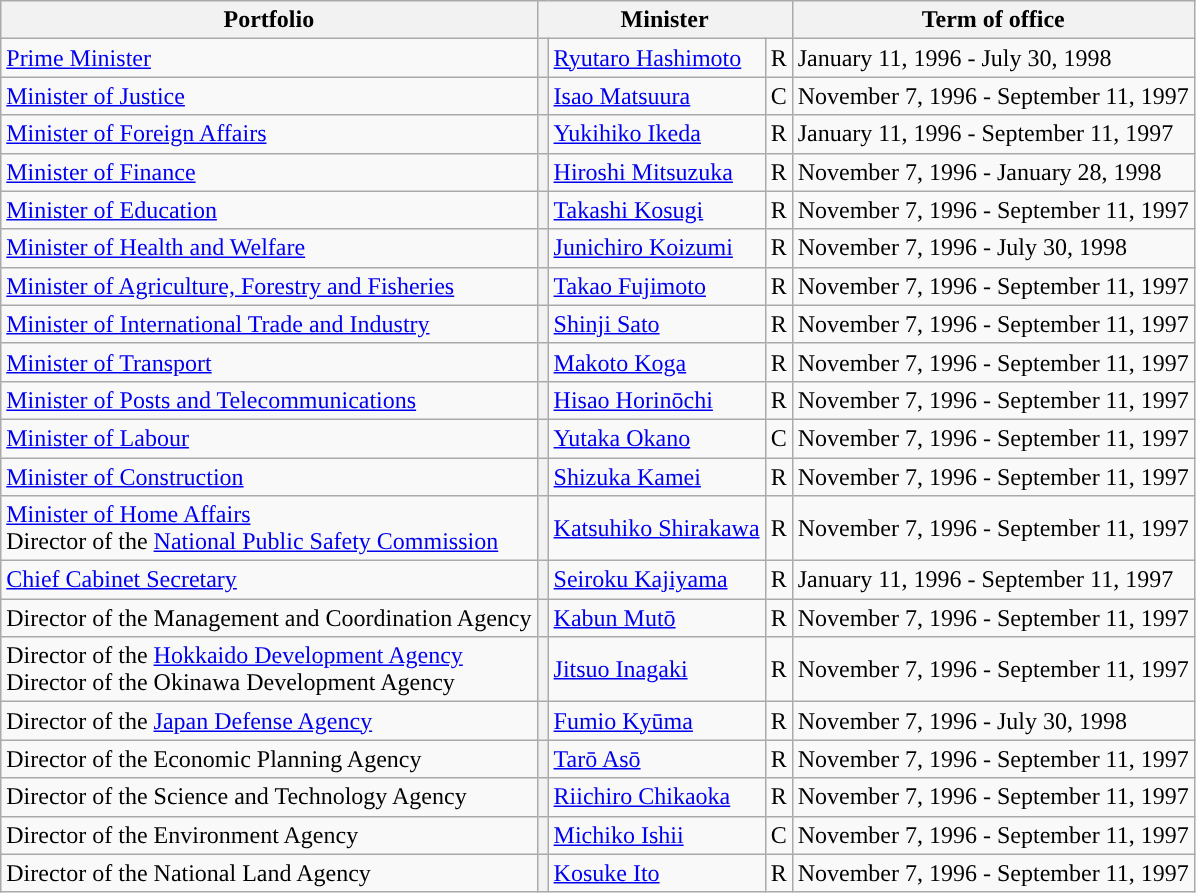<table class="wikitable">
<tr>
<th>Portfolio</th>
<th colspan=3>Minister</th>
<th>Term of office</th>
</tr>
<tr>
<td><a href='#'>Prime Minister</a></td>
<th style="color:inherit;background-color: "></th>
<td><a href='#'>Ryutaro Hashimoto</a></td>
<td>R</td>
<td>January 11, 1996 - July 30, 1998</td>
</tr>
<tr>
<td><a href='#'>Minister of Justice</a></td>
<th style="color:inherit;background-color: "></th>
<td><a href='#'>Isao Matsuura</a></td>
<td>C</td>
<td>November 7, 1996 - September 11, 1997</td>
</tr>
<tr>
<td><a href='#'>Minister of Foreign Affairs</a></td>
<th style="color:inherit;background-color: "></th>
<td><a href='#'>Yukihiko Ikeda</a></td>
<td>R</td>
<td>January 11, 1996 - September 11, 1997</td>
</tr>
<tr>
<td><a href='#'>Minister of Finance</a></td>
<th style="color:inherit;background-color: "></th>
<td><a href='#'>Hiroshi Mitsuzuka</a></td>
<td>R</td>
<td>November 7, 1996 - January 28, 1998</td>
</tr>
<tr>
<td><a href='#'>Minister of Education</a></td>
<th style="color:inherit;background-color: "></th>
<td><a href='#'>Takashi Kosugi</a></td>
<td>R</td>
<td>November 7, 1996 - September 11, 1997</td>
</tr>
<tr>
<td><a href='#'>Minister of Health and Welfare</a></td>
<th style="color:inherit;background-color: "></th>
<td><a href='#'>Junichiro Koizumi</a></td>
<td>R</td>
<td>November 7, 1996 - July 30, 1998</td>
</tr>
<tr>
<td><a href='#'>Minister of Agriculture, Forestry and Fisheries</a></td>
<th style="color:inherit;background-color: "></th>
<td><a href='#'>Takao Fujimoto</a></td>
<td>R</td>
<td>November 7, 1996 - September 11, 1997</td>
</tr>
<tr>
<td><a href='#'>Minister of International Trade and Industry</a></td>
<th style="color:inherit;background-color: "></th>
<td><a href='#'>Shinji Sato</a></td>
<td>R</td>
<td>November 7, 1996 - September 11, 1997</td>
</tr>
<tr>
<td><a href='#'>Minister of Transport</a></td>
<th style="color:inherit;background-color: "></th>
<td><a href='#'>Makoto Koga</a></td>
<td>R</td>
<td>November 7, 1996 - September 11, 1997</td>
</tr>
<tr>
<td><a href='#'>Minister of Posts and Telecommunications</a></td>
<th style="color:inherit;background-color: "></th>
<td><a href='#'>Hisao Horinōchi</a></td>
<td>R</td>
<td>November 7, 1996 - September 11, 1997</td>
</tr>
<tr>
<td><a href='#'>Minister of Labour</a></td>
<th style="color:inherit;background-color: "></th>
<td><a href='#'>Yutaka Okano</a></td>
<td>C</td>
<td>November 7, 1996 - September 11, 1997</td>
</tr>
<tr>
<td><a href='#'>Minister of Construction</a></td>
<th style="color:inherit;background-color: "></th>
<td><a href='#'>Shizuka Kamei</a></td>
<td>R</td>
<td>November 7, 1996 - September 11, 1997</td>
</tr>
<tr>
<td><a href='#'>Minister of Home Affairs</a> <br>Director of the <a href='#'>National Public Safety Commission</a></td>
<th style="color:inherit;background-color: "></th>
<td><a href='#'>Katsuhiko Shirakawa</a></td>
<td>R</td>
<td>November 7, 1996 - September 11, 1997</td>
</tr>
<tr>
<td><a href='#'>Chief Cabinet Secretary</a></td>
<th style="color:inherit;background-color: "></th>
<td><a href='#'>Seiroku Kajiyama</a></td>
<td>R</td>
<td>January 11, 1996 - September 11, 1997</td>
</tr>
<tr>
<td>Director of the Management and Coordination Agency</td>
<th style="color:inherit;background-color: "></th>
<td><a href='#'>Kabun Mutō</a></td>
<td>R</td>
<td>November 7, 1996 - September 11, 1997</td>
</tr>
<tr>
<td>Director of the <a href='#'>Hokkaido Development Agency</a> <br>Director of the Okinawa Development Agency</td>
<th style="color:inherit;background-color: "></th>
<td><a href='#'>Jitsuo Inagaki</a></td>
<td>R</td>
<td>November 7, 1996 - September 11, 1997</td>
</tr>
<tr>
<td>Director of the <a href='#'>Japan Defense Agency</a></td>
<th style="color:inherit;background-color: "></th>
<td><a href='#'>Fumio Kyūma</a></td>
<td>R</td>
<td>November 7, 1996 - July 30, 1998</td>
</tr>
<tr>
<td>Director of the Economic Planning Agency</td>
<th style="color:inherit;background-color: "></th>
<td><a href='#'>Tarō Asō</a></td>
<td>R</td>
<td>November 7, 1996 - September 11, 1997</td>
</tr>
<tr>
<td>Director of the Science and Technology Agency</td>
<th style="color:inherit;background-color: "></th>
<td><a href='#'>Riichiro Chikaoka</a></td>
<td>R</td>
<td>November 7, 1996 - September 11, 1997</td>
</tr>
<tr>
<td>Director of the Environment Agency</td>
<th style="color:inherit;background-color: "></th>
<td><a href='#'>Michiko Ishii</a></td>
<td>C</td>
<td>November 7, 1996 - September 11, 1997</td>
</tr>
<tr>
<td>Director of the National Land Agency</td>
<th style="color:inherit;background-color: "></th>
<td><a href='#'>Kosuke Ito</a></td>
<td>R</td>
<td>November 7, 1996 - September 11, 1997</td>
</tr>
</table>
